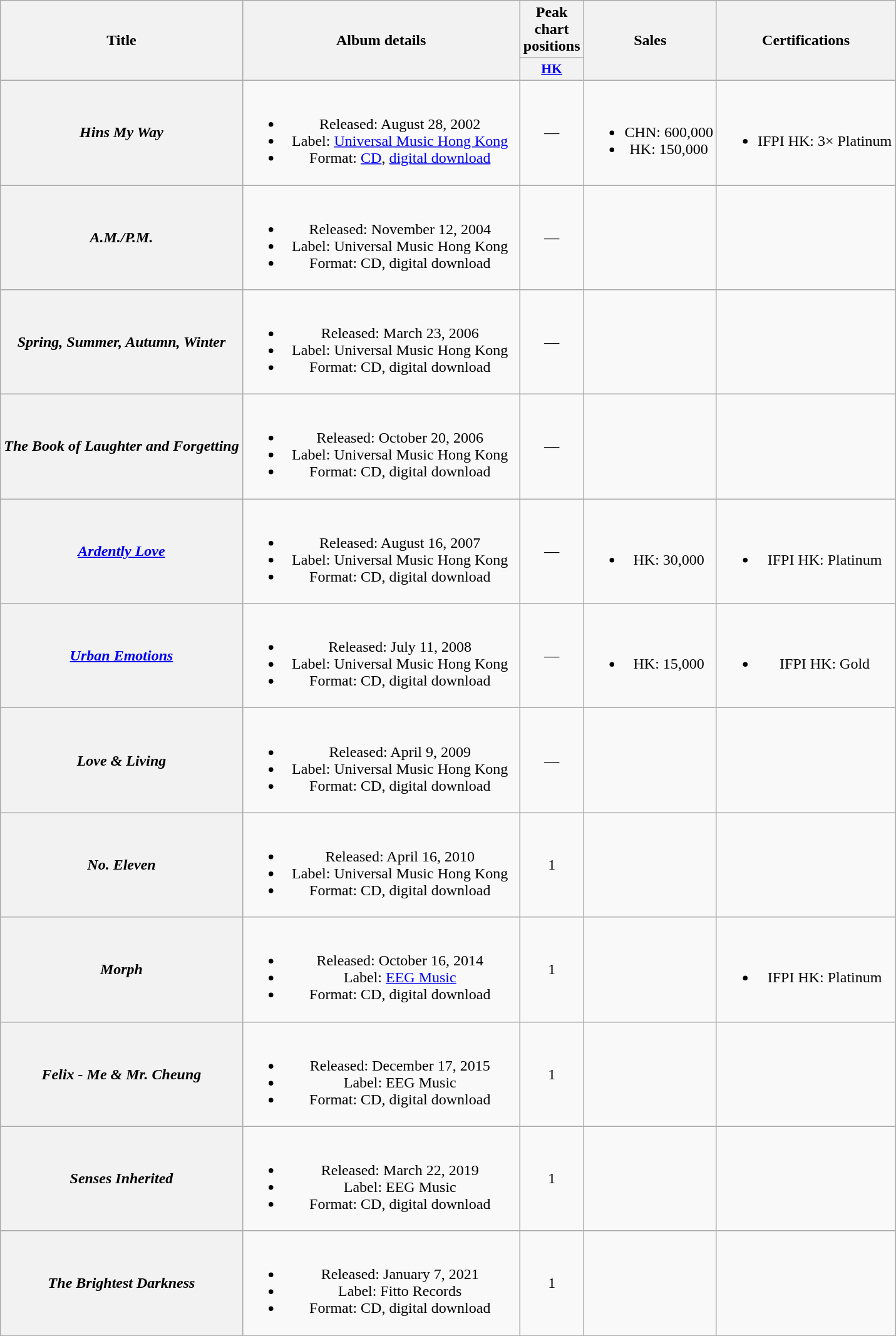<table class="wikitable plainrowheaders" style="text-align:center;">
<tr>
<th rowspan="2" scope="col">Title</th>
<th rowspan="2" scope="col" style="width:18em;">Album details</th>
<th>Peak chart positions</th>
<th rowspan="2">Sales</th>
<th rowspan="2">Certifications</th>
</tr>
<tr>
<th scope="col" style="width:3em;font-size:90%;"><a href='#'>HK</a><br></th>
</tr>
<tr>
<th scope="row"><em>Hins My Way</em></th>
<td><br><ul><li>Released: August 28, 2002</li><li>Label: <a href='#'>Universal Music Hong Kong</a></li><li>Format: <a href='#'>CD</a>, <a href='#'>digital download</a></li></ul></td>
<td>—</td>
<td><br><ul><li>CHN: 600,000</li><li>HK: 150,000</li></ul></td>
<td><br><ul><li>IFPI HK: 3× Platinum</li></ul></td>
</tr>
<tr>
<th scope="row"><em>A.M./P.M.</em></th>
<td><br><ul><li>Released: November 12, 2004</li><li>Label: Universal Music Hong Kong</li><li>Format: CD, digital download</li></ul></td>
<td>—</td>
<td></td>
<td></td>
</tr>
<tr>
<th scope="row"><em>Spring, Summer, Autumn, Winter</em></th>
<td><br><ul><li>Released: March 23, 2006</li><li>Label: Universal Music Hong Kong</li><li>Format: CD, digital download</li></ul></td>
<td>—</td>
<td></td>
<td></td>
</tr>
<tr>
<th scope="row"><em>The Book of Laughter and Forgetting</em></th>
<td><br><ul><li>Released: October 20, 2006</li><li>Label: Universal Music Hong Kong</li><li>Format: CD, digital download</li></ul></td>
<td>—</td>
<td></td>
<td></td>
</tr>
<tr>
<th scope="row"><em><a href='#'>Ardently Love</a></em></th>
<td><br><ul><li>Released: August 16, 2007</li><li>Label: Universal Music Hong Kong</li><li>Format: CD, digital download</li></ul></td>
<td>—</td>
<td><br><ul><li>HK: 30,000</li></ul></td>
<td><br><ul><li>IFPI HK: Platinum</li></ul></td>
</tr>
<tr>
<th scope="row"><em><a href='#'>Urban Emotions</a></em></th>
<td><br><ul><li>Released: July 11, 2008</li><li>Label: Universal Music Hong Kong</li><li>Format: CD, digital download</li></ul></td>
<td>—</td>
<td><br><ul><li>HK: 15,000</li></ul></td>
<td><br><ul><li>IFPI HK: Gold</li></ul></td>
</tr>
<tr>
<th scope="row"><em>Love & Living</em></th>
<td><br><ul><li>Released: April 9, 2009</li><li>Label: Universal Music Hong Kong</li><li>Format: CD, digital download</li></ul></td>
<td>—</td>
<td></td>
<td></td>
</tr>
<tr>
<th scope="row"><em>No. Eleven</em></th>
<td><br><ul><li>Released: April 16, 2010</li><li>Label: Universal Music Hong Kong</li><li>Format: CD, digital download</li></ul></td>
<td>1</td>
<td></td>
<td></td>
</tr>
<tr>
<th scope="row"><em>Morph</em></th>
<td><br><ul><li>Released: October 16, 2014</li><li>Label: <a href='#'>EEG Music</a></li><li>Format: CD, digital download</li></ul></td>
<td>1</td>
<td></td>
<td><br><ul><li>IFPI HK: Platinum</li></ul></td>
</tr>
<tr>
<th scope="row"><em>Felix - Me & Mr. Cheung</em></th>
<td><br><ul><li>Released: December 17, 2015</li><li>Label: EEG Music</li><li>Format: CD, digital download</li></ul></td>
<td>1</td>
<td></td>
<td></td>
</tr>
<tr>
<th scope="row"><em>Senses Inherited</em></th>
<td><br><ul><li>Released: March 22, 2019</li><li>Label: EEG Music</li><li>Format: CD, digital download</li></ul></td>
<td>1</td>
<td></td>
<td></td>
</tr>
<tr>
<th scope="row"><em>The Brightest Darkness</em></th>
<td><br><ul><li>Released: January 7, 2021</li><li>Label: Fitto Records</li><li>Format: CD, digital download</li></ul></td>
<td>1</td>
<td></td>
<td></td>
</tr>
</table>
